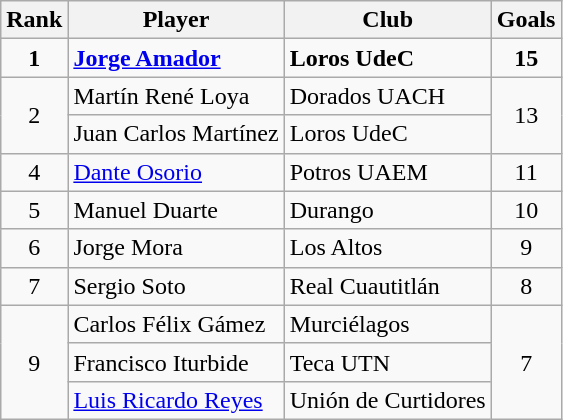<table class="wikitable">
<tr>
<th>Rank</th>
<th>Player</th>
<th>Club</th>
<th>Goals</th>
</tr>
<tr>
<td align=center rowspan=1><strong>1</strong></td>
<td> <strong><a href='#'>Jorge Amador</a></strong></td>
<td><strong>Loros UdeC</strong></td>
<td align=center rowspan=1><strong>15</strong></td>
</tr>
<tr>
<td align=center rowspan=2>2</td>
<td> Martín René Loya</td>
<td>Dorados UACH</td>
<td align=center rowspan=2>13</td>
</tr>
<tr>
<td> Juan Carlos Martínez</td>
<td>Loros UdeC</td>
</tr>
<tr>
<td align=center rowspan=1>4</td>
<td> <a href='#'>Dante Osorio</a></td>
<td>Potros UAEM</td>
<td align=center rowspan=1>11</td>
</tr>
<tr>
<td align=center rowspan=1>5</td>
<td> Manuel Duarte</td>
<td>Durango</td>
<td align=center rowspan=1>10</td>
</tr>
<tr>
<td align=center rowspan=1>6</td>
<td> Jorge Mora</td>
<td>Los Altos</td>
<td align=center rowspan=1>9</td>
</tr>
<tr>
<td align=center rowspan=1>7</td>
<td> Sergio Soto</td>
<td>Real Cuautitlán</td>
<td align=center rowspan=1>8</td>
</tr>
<tr>
<td align=center rowspan=3>9</td>
<td> Carlos Félix Gámez</td>
<td>Murciélagos</td>
<td align=center rowspan=3>7</td>
</tr>
<tr>
<td> Francisco Iturbide</td>
<td>Teca UTN</td>
</tr>
<tr>
<td> <a href='#'>Luis Ricardo Reyes</a></td>
<td>Unión de Curtidores</td>
</tr>
</table>
